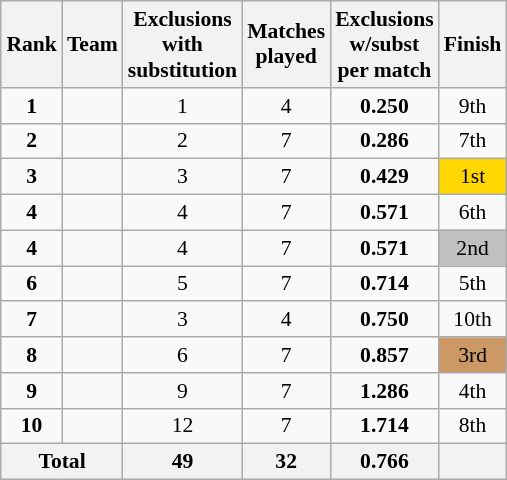<table class="wikitable sortable" style="text-align: center; font-size: 90%; margin-left: 1em;">
<tr>
<th>Rank</th>
<th>Team</th>
<th>Exclusions<br>with<br>substitution</th>
<th>Matches<br>played</th>
<th>Exclusions<br>w/subst<br>per match</th>
<th>Finish</th>
</tr>
<tr>
<td><strong>1</strong></td>
<td style="text-align: left;"></td>
<td>1</td>
<td>4</td>
<td><strong>0.250</strong></td>
<td>9th</td>
</tr>
<tr>
<td><strong>2</strong></td>
<td style="text-align: left;"></td>
<td>2</td>
<td>7</td>
<td><strong>0.286</strong></td>
<td>7th</td>
</tr>
<tr>
<td><strong>3</strong></td>
<td style="text-align: left;"></td>
<td>3</td>
<td>7</td>
<td><strong>0.429</strong></td>
<td style="background-color: gold;">1st</td>
</tr>
<tr>
<td><strong>4</strong></td>
<td style="text-align: left;"></td>
<td>4</td>
<td>7</td>
<td><strong>0.571</strong></td>
<td>6th</td>
</tr>
<tr>
<td><strong>4</strong></td>
<td style="text-align: left;"></td>
<td>4</td>
<td>7</td>
<td><strong>0.571</strong></td>
<td style="background-color: silver;">2nd</td>
</tr>
<tr>
<td><strong>6</strong></td>
<td style="text-align: left;"></td>
<td>5</td>
<td>7</td>
<td><strong>0.714</strong></td>
<td>5th</td>
</tr>
<tr>
<td><strong>7</strong></td>
<td style="text-align: left;"></td>
<td>3</td>
<td>4</td>
<td><strong>0.750</strong></td>
<td>10th</td>
</tr>
<tr>
<td><strong>8</strong></td>
<td style="text-align: left;"></td>
<td>6</td>
<td>7</td>
<td><strong>0.857</strong></td>
<td style="background-color: #cc9966;">3rd</td>
</tr>
<tr>
<td><strong>9</strong></td>
<td style="text-align: left;"></td>
<td>9</td>
<td>7</td>
<td><strong>1.286</strong></td>
<td>4th</td>
</tr>
<tr>
<td><strong>10</strong></td>
<td style="text-align: left;"></td>
<td>12</td>
<td>7</td>
<td><strong>1.714</strong></td>
<td>8th</td>
</tr>
<tr>
<th colspan="2">Total</th>
<th>49</th>
<th>32</th>
<th>0.766</th>
<th></th>
</tr>
</table>
